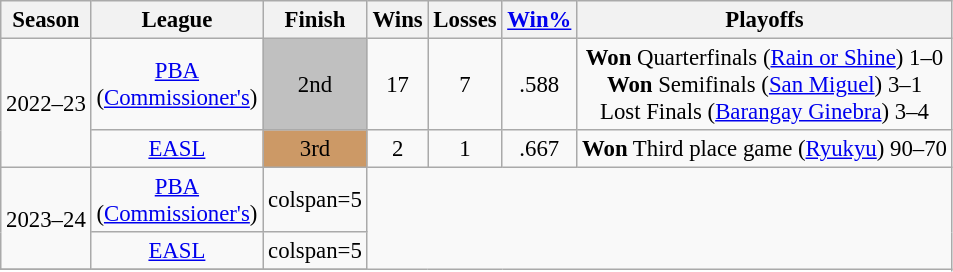<table class="wikitable" style="text-align:center; font-size:95%">
<tr>
<th scope="col">Season</th>
<th scope="col">League</th>
<th scope="col">Finish</th>
<th scope="col">Wins</th>
<th scope="col">Losses</th>
<th scope="col"><a href='#'>Win%</a></th>
<th scope="col">Playoffs</th>
</tr>
<tr>
<td rowspan=2>2022–23</td>
<td><a href='#'>PBA</a><br>(<a href='#'>Commissioner's</a>)</td>
<td bgcolor=silver>2nd</td>
<td>17</td>
<td>7</td>
<td>.588</td>
<td><strong>Won</strong> Quarterfinals (<a href='#'>Rain or Shine</a>) 1–0<br><strong>Won</strong> Semifinals (<a href='#'>San Miguel</a>) 3–1<br>Lost Finals (<a href='#'>Barangay Ginebra</a>) 3–4</td>
</tr>
<tr>
<td><a href='#'>EASL</a></td>
<td bgcolor=#cc9966>3rd</td>
<td>2</td>
<td>1</td>
<td>.667</td>
<td><strong>Won</strong> Third place game (<a href='#'>Ryukyu</a>) 90–70</td>
</tr>
<tr>
<td rowspan=2>2023–24</td>
<td><a href='#'>PBA</a><br>(<a href='#'>Commissioner's</a>)</td>
<td>colspan=5 </td>
</tr>
<tr>
<td><a href='#'>EASL</a></td>
<td>colspan=5 </td>
</tr>
<tr>
</tr>
</table>
